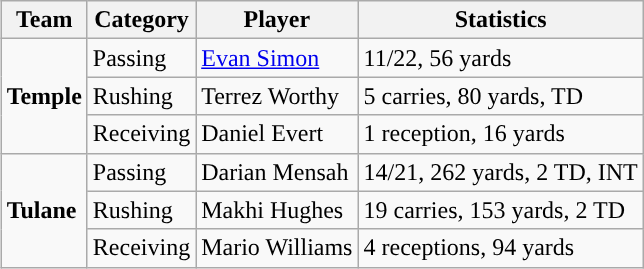<table class="wikitable" style="float: right;">
<tr>
<th>Team</th>
<th>Category</th>
<th>Player</th>
<th>Statistics</th>
</tr>
<tr>
<td rowspan=3><strong>Temple</strong></td>
<td>Passing</td>
<td><a href='#'>Evan Simon</a></td>
<td>11/22, 56 yards</td>
</tr>
<tr>
<td>Rushing</td>
<td>Terrez Worthy</td>
<td>5 carries, 80 yards, TD</td>
</tr>
<tr>
<td>Receiving</td>
<td>Daniel Evert</td>
<td>1 reception, 16 yards</td>
</tr>
<tr>
<td rowspan=3><strong>Tulane</strong></td>
<td>Passing</td>
<td>Darian Mensah</td>
<td>14/21, 262 yards, 2 TD, INT</td>
</tr>
<tr>
<td>Rushing</td>
<td>Makhi Hughes</td>
<td>19 carries, 153 yards, 2 TD</td>
</tr>
<tr>
<td>Receiving</td>
<td>Mario Williams</td>
<td>4 receptions, 94 yards</td>
</tr>
</table>
